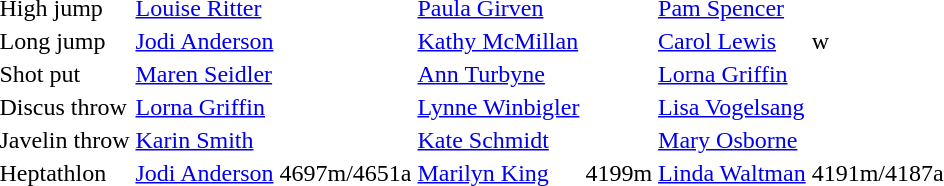<table>
<tr>
<td>High jump</td>
<td><a href='#'>Louise Ritter</a></td>
<td></td>
<td><a href='#'>Paula Girven</a></td>
<td></td>
<td><a href='#'>Pam Spencer</a></td>
<td></td>
</tr>
<tr>
<td>Long jump</td>
<td><a href='#'>Jodi Anderson</a></td>
<td></td>
<td><a href='#'>Kathy McMillan</a></td>
<td></td>
<td><a href='#'>Carol Lewis</a></td>
<td>w</td>
</tr>
<tr>
<td>Shot put</td>
<td><a href='#'>Maren Seidler</a></td>
<td></td>
<td><a href='#'>Ann Turbyne</a></td>
<td></td>
<td><a href='#'>Lorna Griffin</a></td>
<td></td>
</tr>
<tr>
<td>Discus throw</td>
<td><a href='#'>Lorna Griffin</a></td>
<td></td>
<td><a href='#'>Lynne Winbigler</a></td>
<td></td>
<td><a href='#'>Lisa Vogelsang</a></td>
<td></td>
</tr>
<tr>
<td>Javelin throw</td>
<td><a href='#'>Karin Smith</a></td>
<td 192-0></td>
<td><a href='#'>Kate Schmidt</a></td>
<td 187-9></td>
<td><a href='#'>Mary Osborne</a></td>
<td 185-3></td>
</tr>
<tr>
<td>Heptathlon</td>
<td><a href='#'>Jodi Anderson</a></td>
<td>4697m/4651a </td>
<td><a href='#'>Marilyn King</a></td>
<td>4199m</td>
<td><a href='#'>Linda Waltman</a></td>
<td>4191m/4187a</td>
</tr>
</table>
